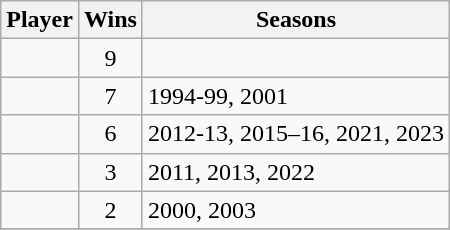<table class="wikitable plainrowheaders sortable">
<tr>
<th>Player</th>
<th scope=col>Wins</th>
<th>Seasons</th>
</tr>
<tr>
<td scope=row></td>
<td align=center>9</td>
<td></td>
</tr>
<tr>
<td scope=row></td>
<td align=center>7</td>
<td>1994-99, 2001</td>
</tr>
<tr>
<td scope=row><strong></strong></td>
<td align=center>6</td>
<td>2012-13, 2015–16, 2021, 2023</td>
</tr>
<tr>
<td scope=row><strong></strong></td>
<td align=center>3</td>
<td>2011, 2013, 2022</td>
</tr>
<tr>
<td scope=row></td>
<td align=center>2</td>
<td>2000, 2003</td>
</tr>
<tr>
</tr>
</table>
